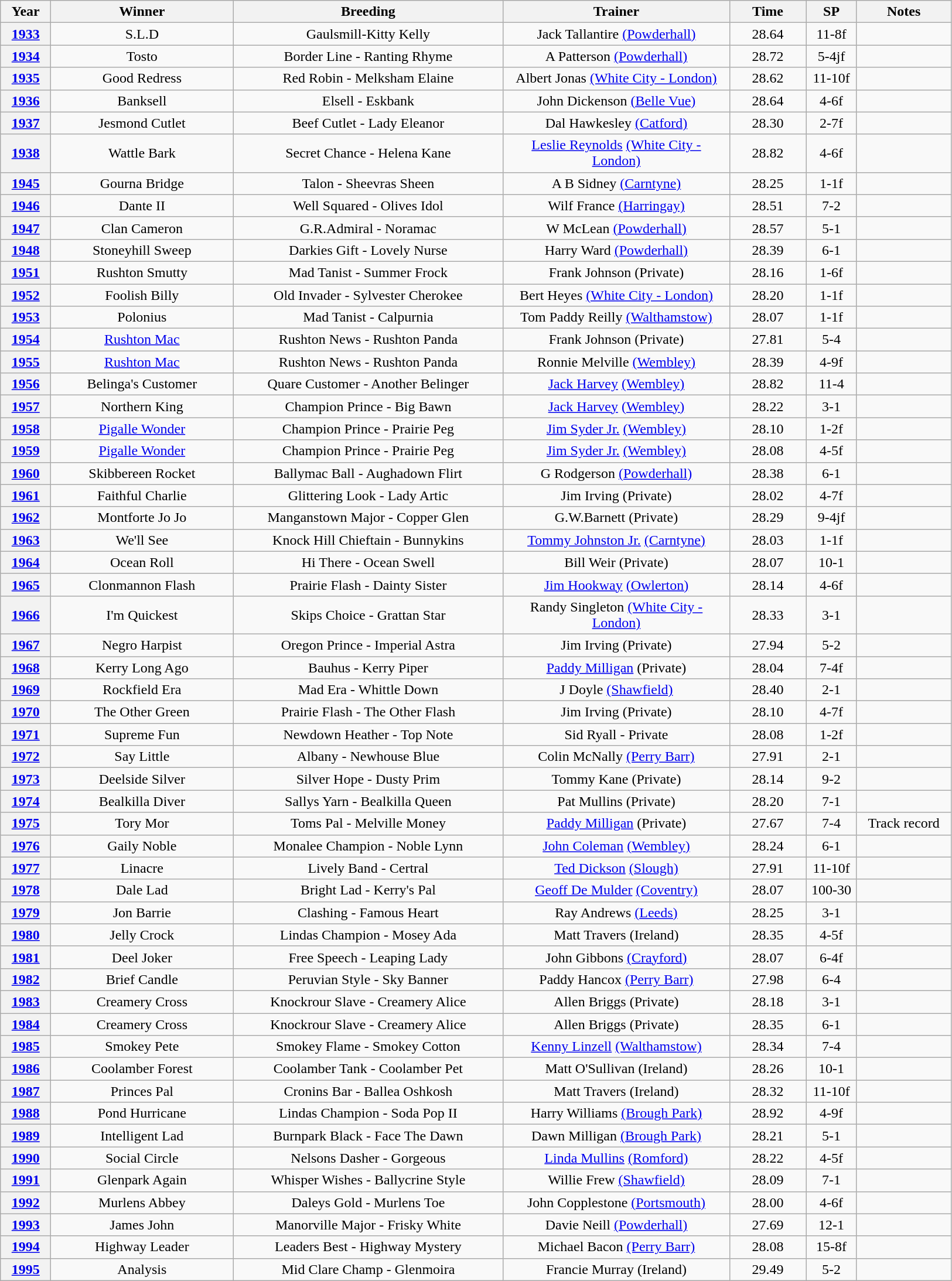<table class="wikitable" style="text-align:center">
<tr>
<th width=50>Year</th>
<th width=200>Winner</th>
<th width=300>Breeding</th>
<th width=250>Trainer</th>
<th width=80>Time</th>
<th width=50>SP</th>
<th width=100>Notes</th>
</tr>
<tr>
<th><a href='#'>1933</a></th>
<td>S.L.D</td>
<td>Gaulsmill-Kitty Kelly</td>
<td>Jack Tallantire <a href='#'>(Powderhall)</a></td>
<td>28.64</td>
<td>11-8f</td>
<td></td>
</tr>
<tr>
<th><a href='#'>1934</a></th>
<td>Tosto</td>
<td>Border Line - Ranting Rhyme</td>
<td>A Patterson <a href='#'>(Powderhall)</a></td>
<td>28.72</td>
<td>5-4jf</td>
<td></td>
</tr>
<tr>
<th><a href='#'>1935</a></th>
<td>Good Redress</td>
<td>Red Robin - Melksham Elaine</td>
<td>Albert Jonas <a href='#'>(White City - London)</a></td>
<td>28.62</td>
<td>11-10f</td>
<td></td>
</tr>
<tr>
<th><a href='#'>1936</a></th>
<td>Banksell</td>
<td>Elsell - Eskbank</td>
<td>John Dickenson <a href='#'>(Belle Vue)</a></td>
<td>28.64</td>
<td>4-6f</td>
<td></td>
</tr>
<tr>
<th><a href='#'>1937</a></th>
<td>Jesmond Cutlet</td>
<td>Beef Cutlet - Lady Eleanor</td>
<td>Dal Hawkesley <a href='#'>(Catford)</a></td>
<td>28.30</td>
<td>2-7f</td>
<td></td>
</tr>
<tr>
<th><a href='#'>1938</a></th>
<td>Wattle Bark</td>
<td>Secret Chance - Helena Kane</td>
<td><a href='#'>Leslie Reynolds</a> <a href='#'>(White City - London)</a></td>
<td>28.82</td>
<td>4-6f</td>
<td></td>
</tr>
<tr>
<th><a href='#'>1945</a></th>
<td>Gourna Bridge</td>
<td>Talon - Sheevras Sheen</td>
<td>A B Sidney <a href='#'>(Carntyne)</a></td>
<td>28.25</td>
<td>1-1f</td>
<td></td>
</tr>
<tr>
<th><a href='#'>1946</a></th>
<td>Dante II</td>
<td>Well Squared - Olives Idol</td>
<td>Wilf France <a href='#'>(Harringay)</a></td>
<td>28.51</td>
<td>7-2</td>
<td></td>
</tr>
<tr>
<th><a href='#'>1947</a></th>
<td>Clan Cameron</td>
<td>G.R.Admiral - Noramac</td>
<td>W McLean <a href='#'>(Powderhall)</a></td>
<td>28.57</td>
<td>5-1</td>
<td></td>
</tr>
<tr>
<th><a href='#'>1948</a></th>
<td>Stoneyhill Sweep</td>
<td>Darkies Gift - Lovely Nurse</td>
<td>Harry Ward <a href='#'>(Powderhall)</a></td>
<td>28.39</td>
<td>6-1</td>
<td></td>
</tr>
<tr>
<th><a href='#'>1951</a></th>
<td>Rushton Smutty</td>
<td>Mad Tanist - Summer Frock</td>
<td>Frank Johnson (Private)</td>
<td>28.16</td>
<td>1-6f</td>
<td></td>
</tr>
<tr>
<th><a href='#'>1952</a></th>
<td>Foolish Billy</td>
<td>Old Invader - Sylvester Cherokee</td>
<td>Bert Heyes <a href='#'>(White City - London)</a></td>
<td>28.20</td>
<td>1-1f</td>
<td></td>
</tr>
<tr>
<th><a href='#'>1953</a></th>
<td>Polonius</td>
<td>Mad Tanist - Calpurnia</td>
<td>Tom Paddy Reilly <a href='#'>(Walthamstow)</a></td>
<td>28.07</td>
<td>1-1f</td>
<td></td>
</tr>
<tr>
<th><a href='#'>1954</a></th>
<td><a href='#'>Rushton Mac</a></td>
<td>Rushton News - Rushton Panda</td>
<td>Frank Johnson (Private)</td>
<td>27.81</td>
<td>5-4</td>
<td></td>
</tr>
<tr>
<th><a href='#'>1955</a></th>
<td><a href='#'>Rushton Mac</a></td>
<td>Rushton News - Rushton Panda</td>
<td>Ronnie Melville <a href='#'>(Wembley)</a></td>
<td>28.39</td>
<td>4-9f</td>
<td></td>
</tr>
<tr>
<th><a href='#'>1956</a></th>
<td>Belinga's Customer</td>
<td>Quare Customer - Another Belinger</td>
<td><a href='#'>Jack Harvey</a> <a href='#'>(Wembley)</a></td>
<td>28.82</td>
<td>11-4</td>
<td></td>
</tr>
<tr>
<th><a href='#'>1957</a></th>
<td>Northern King</td>
<td>Champion Prince - Big Bawn</td>
<td><a href='#'>Jack Harvey</a> <a href='#'>(Wembley)</a></td>
<td>28.22</td>
<td>3-1</td>
<td></td>
</tr>
<tr>
<th><a href='#'>1958</a></th>
<td><a href='#'>Pigalle Wonder</a></td>
<td>Champion Prince - Prairie Peg</td>
<td><a href='#'>Jim Syder Jr.</a> <a href='#'>(Wembley)</a></td>
<td>28.10</td>
<td>1-2f</td>
<td></td>
</tr>
<tr>
<th><a href='#'>1959</a></th>
<td><a href='#'>Pigalle Wonder</a></td>
<td>Champion Prince - Prairie Peg</td>
<td><a href='#'>Jim Syder Jr.</a> <a href='#'>(Wembley)</a></td>
<td>28.08</td>
<td>4-5f</td>
<td></td>
</tr>
<tr>
<th><a href='#'>1960</a></th>
<td>Skibbereen Rocket</td>
<td>Ballymac Ball - Aughadown Flirt</td>
<td>G Rodgerson <a href='#'>(Powderhall)</a></td>
<td>28.38</td>
<td>6-1</td>
<td></td>
</tr>
<tr>
<th><a href='#'>1961</a></th>
<td>Faithful Charlie</td>
<td>Glittering Look - Lady Artic</td>
<td>Jim Irving (Private)</td>
<td>28.02</td>
<td>4-7f</td>
<td></td>
</tr>
<tr>
<th><a href='#'>1962</a></th>
<td>Montforte Jo Jo</td>
<td>Manganstown Major - Copper Glen</td>
<td>G.W.Barnett (Private)</td>
<td>28.29</td>
<td>9-4jf</td>
<td></td>
</tr>
<tr>
<th><a href='#'>1963</a></th>
<td>We'll See</td>
<td>Knock Hill Chieftain - Bunnykins</td>
<td><a href='#'>Tommy Johnston Jr.</a> <a href='#'>(Carntyne)</a></td>
<td>28.03</td>
<td>1-1f</td>
<td></td>
</tr>
<tr>
<th><a href='#'>1964</a></th>
<td>Ocean Roll</td>
<td>Hi There - Ocean Swell</td>
<td>Bill Weir (Private)</td>
<td>28.07</td>
<td>10-1</td>
<td></td>
</tr>
<tr>
<th><a href='#'>1965</a></th>
<td>Clonmannon Flash </td>
<td>Prairie Flash - Dainty Sister</td>
<td><a href='#'>Jim Hookway</a> <a href='#'>(Owlerton)</a></td>
<td>28.14</td>
<td>4-6f</td>
<td></td>
</tr>
<tr>
<th><a href='#'>1966</a></th>
<td>I'm Quickest</td>
<td>Skips Choice - Grattan Star</td>
<td>Randy Singleton <a href='#'>(White City - London)</a></td>
<td>28.33</td>
<td>3-1</td>
<td></td>
</tr>
<tr>
<th><a href='#'>1967</a></th>
<td>Negro Harpist</td>
<td>Oregon Prince - Imperial Astra</td>
<td>Jim Irving (Private)</td>
<td>27.94</td>
<td>5-2</td>
<td></td>
</tr>
<tr>
<th><a href='#'>1968</a></th>
<td>Kerry Long Ago</td>
<td>Bauhus - Kerry Piper</td>
<td><a href='#'>Paddy Milligan</a> (Private)</td>
<td>28.04</td>
<td>7-4f</td>
<td></td>
</tr>
<tr>
<th><a href='#'>1969</a></th>
<td>Rockfield Era</td>
<td>Mad Era - Whittle Down</td>
<td>J Doyle <a href='#'>(Shawfield)</a></td>
<td>28.40</td>
<td>2-1</td>
<td></td>
</tr>
<tr>
<th><a href='#'>1970</a></th>
<td>The Other Green</td>
<td>Prairie Flash - The Other Flash</td>
<td>Jim Irving (Private)</td>
<td>28.10</td>
<td>4-7f</td>
<td></td>
</tr>
<tr>
<th><a href='#'>1971</a></th>
<td>Supreme Fun</td>
<td>Newdown Heather - Top Note</td>
<td>Sid Ryall - Private</td>
<td>28.08</td>
<td>1-2f</td>
<td></td>
</tr>
<tr>
<th><a href='#'>1972</a></th>
<td>Say Little</td>
<td>Albany - Newhouse Blue</td>
<td>Colin McNally <a href='#'>(Perry Barr)</a></td>
<td>27.91</td>
<td>2-1</td>
<td></td>
</tr>
<tr>
<th><a href='#'>1973</a></th>
<td>Deelside Silver</td>
<td>Silver Hope - Dusty Prim</td>
<td>Tommy Kane (Private)</td>
<td>28.14</td>
<td>9-2</td>
<td></td>
</tr>
<tr>
<th><a href='#'>1974</a></th>
<td>Bealkilla Diver</td>
<td>Sallys Yarn - Bealkilla Queen</td>
<td>Pat Mullins (Private)</td>
<td>28.20</td>
<td>7-1</td>
<td></td>
</tr>
<tr>
<th><a href='#'>1975</a></th>
<td>Tory Mor</td>
<td>Toms Pal - Melville Money</td>
<td><a href='#'>Paddy Milligan</a> (Private)</td>
<td>27.67</td>
<td>7-4</td>
<td>Track record</td>
</tr>
<tr>
<th><a href='#'>1976</a></th>
<td>Gaily Noble</td>
<td>Monalee Champion - Noble Lynn</td>
<td><a href='#'>John Coleman</a> <a href='#'>(Wembley)</a></td>
<td>28.24</td>
<td>6-1</td>
<td></td>
</tr>
<tr>
<th><a href='#'>1977</a></th>
<td>Linacre</td>
<td>Lively Band - Certral</td>
<td><a href='#'>Ted Dickson</a> <a href='#'>(Slough)</a></td>
<td>27.91</td>
<td>11-10f</td>
<td></td>
</tr>
<tr>
<th><a href='#'>1978</a></th>
<td>Dale Lad</td>
<td>Bright Lad - Kerry's Pal</td>
<td><a href='#'>Geoff De Mulder</a> <a href='#'>(Coventry)</a></td>
<td>28.07</td>
<td>100-30</td>
<td></td>
</tr>
<tr>
<th><a href='#'>1979</a></th>
<td>Jon Barrie</td>
<td>Clashing - Famous Heart</td>
<td>Ray Andrews <a href='#'>(Leeds)</a></td>
<td>28.25</td>
<td>3-1</td>
<td></td>
</tr>
<tr>
<th><a href='#'>1980</a></th>
<td>Jelly Crock</td>
<td>Lindas Champion - Mosey Ada</td>
<td>Matt Travers (Ireland)</td>
<td>28.35</td>
<td>4-5f</td>
<td></td>
</tr>
<tr>
<th><a href='#'>1981</a></th>
<td>Deel Joker</td>
<td>Free Speech - Leaping Lady</td>
<td>John Gibbons <a href='#'>(Crayford)</a></td>
<td>28.07</td>
<td>6-4f</td>
<td></td>
</tr>
<tr>
<th><a href='#'>1982</a></th>
<td>Brief Candle</td>
<td>Peruvian Style - Sky Banner</td>
<td>Paddy Hancox <a href='#'>(Perry Barr)</a></td>
<td>27.98</td>
<td>6-4</td>
<td></td>
</tr>
<tr>
<th><a href='#'>1983</a></th>
<td>Creamery Cross</td>
<td>Knockrour Slave - Creamery Alice</td>
<td>Allen Briggs (Private)</td>
<td>28.18</td>
<td>3-1</td>
<td></td>
</tr>
<tr>
<th><a href='#'>1984</a></th>
<td>Creamery Cross</td>
<td>Knockrour Slave - Creamery Alice</td>
<td>Allen Briggs (Private)</td>
<td>28.35</td>
<td>6-1</td>
<td></td>
</tr>
<tr>
<th><a href='#'>1985</a></th>
<td>Smokey Pete</td>
<td>Smokey Flame - Smokey Cotton</td>
<td><a href='#'>Kenny Linzell</a> <a href='#'>(Walthamstow)</a></td>
<td>28.34</td>
<td>7-4</td>
<td></td>
</tr>
<tr>
<th><a href='#'>1986</a></th>
<td>Coolamber Forest</td>
<td>Coolamber Tank - Coolamber Pet</td>
<td>Matt O'Sullivan (Ireland)</td>
<td>28.26</td>
<td>10-1</td>
<td></td>
</tr>
<tr>
<th><a href='#'>1987</a></th>
<td>Princes Pal</td>
<td>Cronins Bar - Ballea Oshkosh</td>
<td>Matt Travers (Ireland)</td>
<td>28.32</td>
<td>11-10f</td>
<td></td>
</tr>
<tr>
<th><a href='#'>1988</a></th>
<td>Pond Hurricane</td>
<td>Lindas Champion - Soda Pop II</td>
<td>Harry Williams <a href='#'>(Brough Park)</a></td>
<td>28.92</td>
<td>4-9f</td>
<td></td>
</tr>
<tr>
<th><a href='#'>1989</a></th>
<td>Intelligent Lad</td>
<td>Burnpark Black - Face The Dawn</td>
<td>Dawn Milligan <a href='#'>(Brough Park)</a></td>
<td>28.21</td>
<td>5-1</td>
<td></td>
</tr>
<tr>
<th><a href='#'>1990</a></th>
<td>Social Circle</td>
<td>Nelsons Dasher - Gorgeous</td>
<td><a href='#'>Linda Mullins</a> <a href='#'>(Romford)</a></td>
<td>28.22</td>
<td>4-5f</td>
<td></td>
</tr>
<tr>
<th><a href='#'>1991</a></th>
<td>Glenpark Again</td>
<td>Whisper Wishes - Ballycrine Style</td>
<td>Willie Frew <a href='#'>(Shawfield)</a></td>
<td>28.09</td>
<td>7-1</td>
<td></td>
</tr>
<tr>
<th><a href='#'>1992</a></th>
<td>Murlens Abbey</td>
<td>Daleys Gold - Murlens Toe</td>
<td>John Copplestone <a href='#'>(Portsmouth)</a></td>
<td>28.00</td>
<td>4-6f</td>
<td></td>
</tr>
<tr>
<th><a href='#'>1993</a></th>
<td>James John</td>
<td>Manorville Major - Frisky White</td>
<td>Davie Neill <a href='#'>(Powderhall)</a></td>
<td>27.69</td>
<td>12-1</td>
<td></td>
</tr>
<tr>
<th><a href='#'>1994</a></th>
<td>Highway Leader</td>
<td>Leaders Best - Highway Mystery</td>
<td>Michael Bacon <a href='#'>(Perry Barr)</a></td>
<td>28.08</td>
<td>15-8f</td>
<td></td>
</tr>
<tr>
<th><a href='#'>1995</a></th>
<td>Analysis</td>
<td>Mid Clare Champ - Glenmoira</td>
<td>Francie Murray (Ireland)</td>
<td>29.49</td>
<td>5-2</td>
<td></td>
</tr>
</table>
